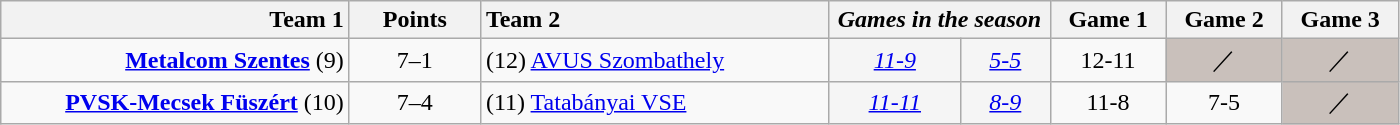<table class=wikitable style="text-align:center">
<tr>
<th style="width:225px; text-align:right;">Team 1</th>
<th style="width:80px;">Points</th>
<th style="width:225px; text-align:left;">Team 2</th>
<th colspan=2; style="width:140px;"><em>Games in the season</em></th>
<th style="width:70px;">Game 1</th>
<th style="width:70px;">Game 2</th>
<th style="width:70px;">Game 3</th>
</tr>
<tr>
<td style="text-align:right;"><strong><a href='#'>Metalcom Szentes</a></strong> (9) </td>
<td>7–1</td>
<td style="text-align:left;"> (12) <a href='#'>AVUS Szombathely</a></td>
<td bgcolor=#f5f5f5><em><a href='#'>11-9</a> </em></td>
<td bgcolor=#f5f5f5><em><a href='#'>5-5</a> </em></td>
<td>12-11</td>
<td bgcolor=#c9c0bb>／</td>
<td bgcolor=#c9c0bb>／</td>
</tr>
<tr>
<td style="text-align:right;"><strong><a href='#'>PVSK-Mecsek Füszért</a></strong> (10) </td>
<td>7–4</td>
<td style="text-align:left;"> (11) <a href='#'>Tatabányai VSE</a></td>
<td bgcolor=#f5f5f5><em><a href='#'>11-11</a> </em></td>
<td bgcolor=#f5f5f5><em><a href='#'>8-9</a> </em></td>
<td>11-8</td>
<td>7-5</td>
<td bgcolor=#c9c0bb>／</td>
</tr>
</table>
